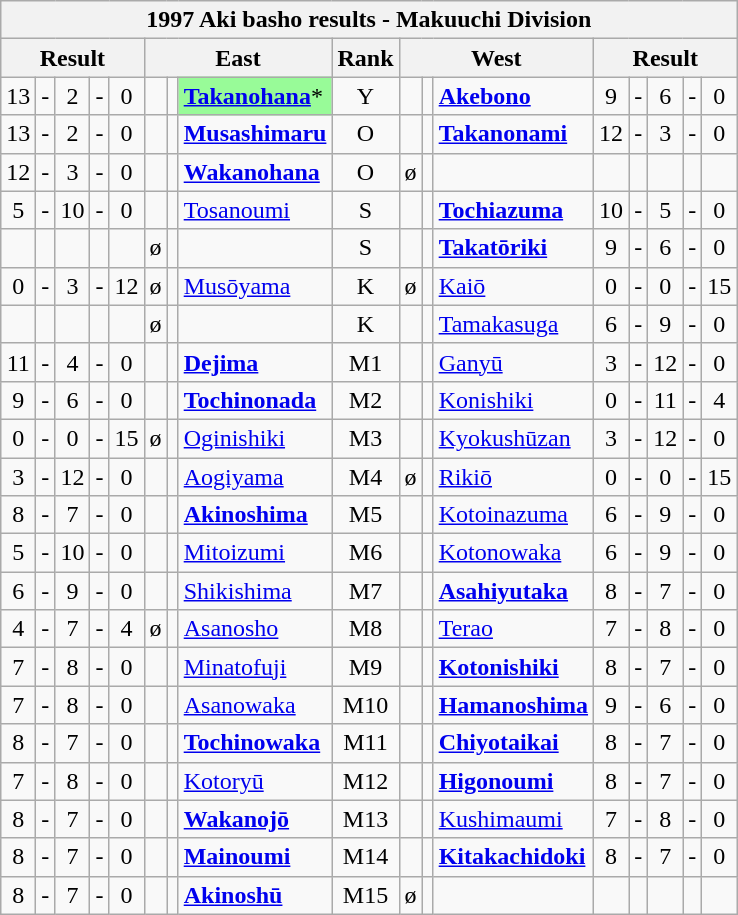<table class="wikitable">
<tr>
<th colspan="17">1997 Aki basho results - Makuuchi Division</th>
</tr>
<tr>
<th colspan="5">Result</th>
<th colspan="3">East</th>
<th>Rank</th>
<th colspan="3">West</th>
<th colspan="5">Result</th>
</tr>
<tr>
<td align=center>13</td>
<td align=center>-</td>
<td align=center>2</td>
<td align=center>-</td>
<td align=center>0</td>
<td align=center></td>
<td align=center></td>
<td style="background: PaleGreen;"><strong><a href='#'>Takanohana</a></strong>*</td>
<td align=center>Y</td>
<td align=center></td>
<td align=center></td>
<td><strong><a href='#'>Akebono</a></strong></td>
<td align=center>9</td>
<td align=center>-</td>
<td align=center>6</td>
<td align=center>-</td>
<td align=center>0</td>
</tr>
<tr>
<td align=center>13</td>
<td align=center>-</td>
<td align=center>2</td>
<td align=center>-</td>
<td align=center>0</td>
<td align=center></td>
<td align=center></td>
<td><strong><a href='#'>Musashimaru</a></strong></td>
<td align=center>O</td>
<td align=center></td>
<td align=center></td>
<td><strong><a href='#'>Takanonami</a></strong></td>
<td align=center>12</td>
<td align=center>-</td>
<td align=center>3</td>
<td align=center>-</td>
<td align=center>0</td>
</tr>
<tr>
<td align=center>12</td>
<td align=center>-</td>
<td align=center>3</td>
<td align=center>-</td>
<td align=center>0</td>
<td align=center></td>
<td align=center></td>
<td><strong><a href='#'>Wakanohana</a></strong></td>
<td align=center>O</td>
<td align=center>ø</td>
<td align=center></td>
<td></td>
<td align=center></td>
<td align=center></td>
<td align=center></td>
<td align=center></td>
<td align=center></td>
</tr>
<tr>
<td align=center>5</td>
<td align=center>-</td>
<td align=center>10</td>
<td align=center>-</td>
<td align=center>0</td>
<td align=center></td>
<td align=center></td>
<td><a href='#'>Tosanoumi</a></td>
<td align=center>S</td>
<td align=center></td>
<td align=center></td>
<td><strong><a href='#'>Tochiazuma</a></strong></td>
<td align=center>10</td>
<td align=center>-</td>
<td align=center>5</td>
<td align=center>-</td>
<td align=center>0</td>
</tr>
<tr>
<td align=center></td>
<td align=center></td>
<td align=center></td>
<td align=center></td>
<td align=center></td>
<td align=center>ø</td>
<td align=center></td>
<td></td>
<td align=center>S</td>
<td align=center></td>
<td align=center></td>
<td><strong><a href='#'>Takatōriki</a></strong></td>
<td align=center>9</td>
<td align=center>-</td>
<td align=center>6</td>
<td align=center>-</td>
<td align=center>0</td>
</tr>
<tr>
<td align=center>0</td>
<td align=center>-</td>
<td align=center>3</td>
<td align=center>-</td>
<td align=center>12</td>
<td align=center>ø</td>
<td align=center></td>
<td><a href='#'>Musōyama</a></td>
<td align=center>K</td>
<td align=center>ø</td>
<td align=center></td>
<td><a href='#'>Kaiō</a></td>
<td align=center>0</td>
<td align=center>-</td>
<td align=center>0</td>
<td align=center>-</td>
<td align=center>15</td>
</tr>
<tr>
<td align=center></td>
<td align=center></td>
<td align=center></td>
<td align=center></td>
<td align=center></td>
<td align=center>ø</td>
<td align=center></td>
<td></td>
<td align=center>K</td>
<td align=center></td>
<td align=center></td>
<td><a href='#'>Tamakasuga</a></td>
<td align=center>6</td>
<td align=center>-</td>
<td align=center>9</td>
<td align=center>-</td>
<td align=center>0</td>
</tr>
<tr>
<td align=center>11</td>
<td align=center>-</td>
<td align=center>4</td>
<td align=center>-</td>
<td align=center>0</td>
<td align=center></td>
<td align=center></td>
<td><strong><a href='#'>Dejima</a></strong></td>
<td align=center>M1</td>
<td align=center></td>
<td align=center></td>
<td><a href='#'>Ganyū</a></td>
<td align=center>3</td>
<td align=center>-</td>
<td align=center>12</td>
<td align=center>-</td>
<td align=center>0</td>
</tr>
<tr>
<td align=center>9</td>
<td align=center>-</td>
<td align=center>6</td>
<td align=center>-</td>
<td align=center>0</td>
<td align=center></td>
<td align=center></td>
<td><strong><a href='#'>Tochinonada</a></strong></td>
<td align=center>M2</td>
<td align=center></td>
<td align=center></td>
<td><a href='#'>Konishiki</a></td>
<td align=center>0</td>
<td align=center>-</td>
<td align=center>11</td>
<td align=center>-</td>
<td align=center>4</td>
</tr>
<tr>
<td align=center>0</td>
<td align=center>-</td>
<td align=center>0</td>
<td align=center>-</td>
<td align=center>15</td>
<td align=center>ø</td>
<td align=center></td>
<td><a href='#'>Oginishiki</a></td>
<td align=center>M3</td>
<td align=center></td>
<td align=center></td>
<td><a href='#'>Kyokushūzan</a></td>
<td align=center>3</td>
<td align=center>-</td>
<td align=center>12</td>
<td align=center>-</td>
<td align=center>0</td>
</tr>
<tr>
<td align=center>3</td>
<td align=center>-</td>
<td align=center>12</td>
<td align=center>-</td>
<td align=center>0</td>
<td align=center></td>
<td align=center></td>
<td><a href='#'>Aogiyama</a></td>
<td align=center>M4</td>
<td align=center>ø</td>
<td align=center></td>
<td><a href='#'>Rikiō</a></td>
<td align=center>0</td>
<td align=center>-</td>
<td align=center>0</td>
<td align=center>-</td>
<td align=center>15</td>
</tr>
<tr>
<td align=center>8</td>
<td align=center>-</td>
<td align=center>7</td>
<td align=center>-</td>
<td align=center>0</td>
<td align=center></td>
<td align=center></td>
<td><strong><a href='#'>Akinoshima</a></strong></td>
<td align=center>M5</td>
<td align=center></td>
<td align=center></td>
<td><a href='#'>Kotoinazuma</a></td>
<td align=center>6</td>
<td align=center>-</td>
<td align=center>9</td>
<td align=center>-</td>
<td align=center>0</td>
</tr>
<tr>
<td align=center>5</td>
<td align=center>-</td>
<td align=center>10</td>
<td align=center>-</td>
<td align=center>0</td>
<td align=center></td>
<td align=center></td>
<td><a href='#'>Mitoizumi</a></td>
<td align=center>M6</td>
<td align=center></td>
<td align=center></td>
<td><a href='#'>Kotonowaka</a></td>
<td align=center>6</td>
<td align=center>-</td>
<td align=center>9</td>
<td align=center>-</td>
<td align=center>0</td>
</tr>
<tr>
<td align=center>6</td>
<td align=center>-</td>
<td align=center>9</td>
<td align=center>-</td>
<td align=center>0</td>
<td align=center></td>
<td align=center></td>
<td><a href='#'>Shikishima</a></td>
<td align=center>M7</td>
<td align=center></td>
<td align=center></td>
<td><strong><a href='#'>Asahiyutaka</a></strong></td>
<td align=center>8</td>
<td align=center>-</td>
<td align=center>7</td>
<td align=center>-</td>
<td align=center>0</td>
</tr>
<tr>
<td align=center>4</td>
<td align=center>-</td>
<td align=center>7</td>
<td align=center>-</td>
<td align=center>4</td>
<td align=center>ø</td>
<td align=center></td>
<td><a href='#'>Asanosho</a></td>
<td align=center>M8</td>
<td align=center></td>
<td align=center></td>
<td><a href='#'>Terao</a></td>
<td align=center>7</td>
<td align=center>-</td>
<td align=center>8</td>
<td align=center>-</td>
<td align=center>0</td>
</tr>
<tr>
<td align=center>7</td>
<td align=center>-</td>
<td align=center>8</td>
<td align=center>-</td>
<td align=center>0</td>
<td align=center></td>
<td align=center></td>
<td><a href='#'>Minatofuji</a></td>
<td align=center>M9</td>
<td align=center></td>
<td align=center></td>
<td><strong><a href='#'>Kotonishiki</a></strong></td>
<td align=center>8</td>
<td align=center>-</td>
<td align=center>7</td>
<td align=center>-</td>
<td align=center>0</td>
</tr>
<tr>
<td align=center>7</td>
<td align=center>-</td>
<td align=center>8</td>
<td align=center>-</td>
<td align=center>0</td>
<td align=center></td>
<td align=center></td>
<td><a href='#'>Asanowaka</a></td>
<td align=center>M10</td>
<td align=center></td>
<td align=center></td>
<td><strong><a href='#'>Hamanoshima</a></strong></td>
<td align=center>9</td>
<td align=center>-</td>
<td align=center>6</td>
<td align=center>-</td>
<td align=center>0</td>
</tr>
<tr>
<td align=center>8</td>
<td align=center>-</td>
<td align=center>7</td>
<td align=center>-</td>
<td align=center>0</td>
<td align=center></td>
<td align=center></td>
<td><strong><a href='#'>Tochinowaka</a></strong></td>
<td align=center>M11</td>
<td align=center></td>
<td align=center></td>
<td><strong><a href='#'>Chiyotaikai</a></strong></td>
<td align=center>8</td>
<td align=center>-</td>
<td align=center>7</td>
<td align=center>-</td>
<td align=center>0</td>
</tr>
<tr>
<td align=center>7</td>
<td align=center>-</td>
<td align=center>8</td>
<td align=center>-</td>
<td align=center>0</td>
<td align=center></td>
<td align=center></td>
<td><a href='#'>Kotoryū</a></td>
<td align=center>M12</td>
<td align=center></td>
<td align=center></td>
<td><strong><a href='#'>Higonoumi</a></strong></td>
<td align=center>8</td>
<td align=center>-</td>
<td align=center>7</td>
<td align=center>-</td>
<td align=center>0</td>
</tr>
<tr>
<td align=center>8</td>
<td align=center>-</td>
<td align=center>7</td>
<td align=center>-</td>
<td align=center>0</td>
<td align=center></td>
<td align=center></td>
<td><strong><a href='#'>Wakanojō</a></strong></td>
<td align=center>M13</td>
<td align=center></td>
<td align=center></td>
<td><a href='#'>Kushimaumi</a></td>
<td align=center>7</td>
<td align=center>-</td>
<td align=center>8</td>
<td align=center>-</td>
<td align=center>0</td>
</tr>
<tr>
<td align=center>8</td>
<td align=center>-</td>
<td align=center>7</td>
<td align=center>-</td>
<td align=center>0</td>
<td align=center></td>
<td align=center></td>
<td><strong><a href='#'>Mainoumi</a></strong></td>
<td align=center>M14</td>
<td align=center></td>
<td align=center></td>
<td><strong><a href='#'>Kitakachidoki</a></strong></td>
<td align=center>8</td>
<td align=center>-</td>
<td align=center>7</td>
<td align=center>-</td>
<td align=center>0</td>
</tr>
<tr>
<td align=center>8</td>
<td align=center>-</td>
<td align=center>7</td>
<td align=center>-</td>
<td align=center>0</td>
<td align=center></td>
<td align=center></td>
<td><strong><a href='#'>Akinoshū</a></strong></td>
<td align=center>M15</td>
<td align=center>ø</td>
<td align=center></td>
<td></td>
<td align=center></td>
<td align=center></td>
<td align=center></td>
<td align=center></td>
<td align=center></td>
</tr>
</table>
